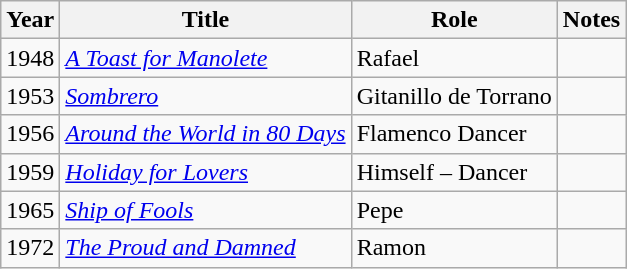<table class="wikitable sortable">
<tr>
<th>Year</th>
<th>Title</th>
<th>Role</th>
<th class = "unsortable">Notes</th>
</tr>
<tr>
<td>1948</td>
<td><em><a href='#'>A Toast for Manolete</a></em></td>
<td>Rafael</td>
<td></td>
</tr>
<tr>
<td>1953</td>
<td><em><a href='#'>Sombrero</a></em></td>
<td>Gitanillo de Torrano</td>
<td></td>
</tr>
<tr>
<td>1956</td>
<td><em><a href='#'>Around the World in 80 Days</a></em></td>
<td>Flamenco Dancer</td>
<td></td>
</tr>
<tr>
<td>1959</td>
<td><em><a href='#'>Holiday for Lovers</a></em></td>
<td>Himself – Dancer</td>
<td></td>
</tr>
<tr>
<td>1965</td>
<td><em><a href='#'>Ship of Fools</a></em></td>
<td>Pepe</td>
<td></td>
</tr>
<tr>
<td>1972</td>
<td><em><a href='#'>The Proud and Damned</a></em></td>
<td>Ramon</td>
<td></td>
</tr>
</table>
